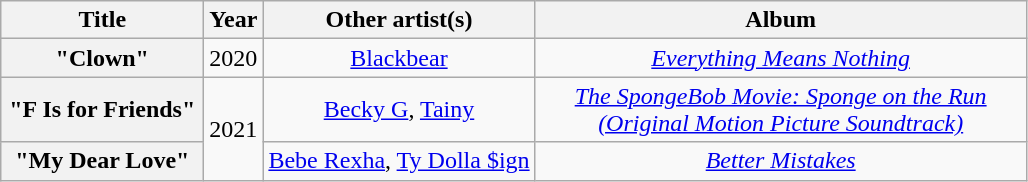<table class="wikitable plainrowheaders" style="text-align:center;">
<tr>
<th scope="col" style="width:8em;">Title</th>
<th scope="col">Year</th>
<th scope="col">Other artist(s)</th>
<th scope="col" style="width:20em;">Album</th>
</tr>
<tr>
<th scope="row">"Clown"</th>
<td>2020</td>
<td><a href='#'>Blackbear</a></td>
<td><em><a href='#'>Everything Means Nothing</a></em></td>
</tr>
<tr>
<th scope="row">"F Is for Friends"</th>
<td rowspan="2">2021</td>
<td><a href='#'>Becky G</a>, <a href='#'>Tainy</a></td>
<td><em><a href='#'>The SpongeBob Movie: Sponge on the Run (Original Motion Picture Soundtrack)</a></em></td>
</tr>
<tr>
<th scope="row">"My Dear Love"</th>
<td><a href='#'>Bebe Rexha</a>, <a href='#'>Ty Dolla $ign</a></td>
<td><em><a href='#'>Better Mistakes</a></em></td>
</tr>
</table>
